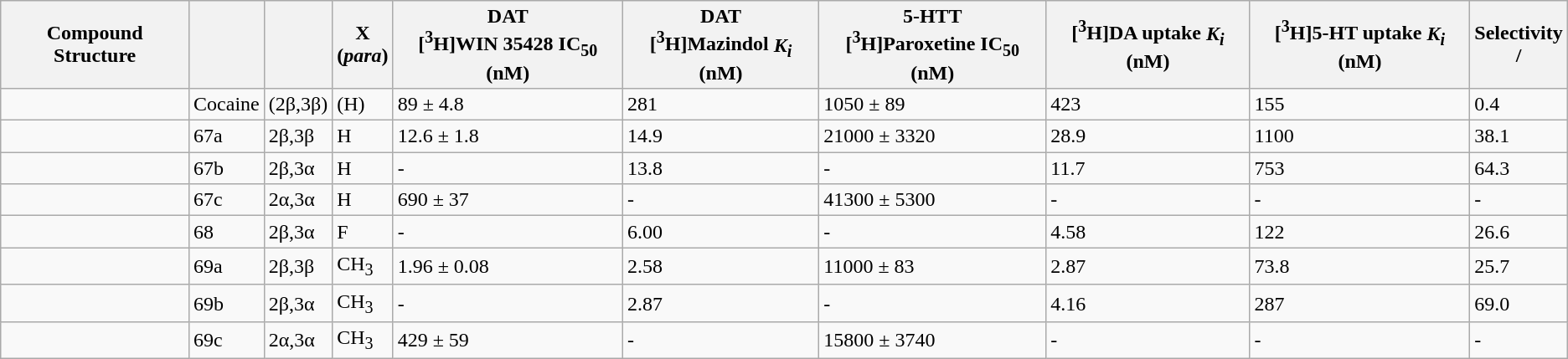<table class="wikitable sortable sort-under">
<tr>
<th>Compound Structure</th>
<th></th>
<th></th>
<th>X<br>(<em>para</em>)</th>
<th>DAT<br>[<sup>3</sup>H]WIN 35428 IC<sub>50</sub> (nM)</th>
<th>DAT<br>[<sup>3</sup>H]Mazindol <em>K<sub>i</sub></em> (nM)</th>
<th>5-HTT<br>[<sup>3</sup>H]Paroxetine IC<sub>50</sub> (nM)</th>
<th>[<sup>3</sup>H]DA uptake <em>K<sub>i</sub></em> (nM)</th>
<th>[<sup>3</sup>H]5-HT uptake <em>K<sub>i</sub></em> (nM)</th>
<th>Selectivity<br>/</th>
</tr>
<tr>
<td></td>
<td>Cocaine</td>
<td>(2β,3β)</td>
<td>(H)</td>
<td>89 ± 4.8</td>
<td>281</td>
<td>1050 ± 89</td>
<td>423</td>
<td>155</td>
<td>0.4</td>
</tr>
<tr>
<td></td>
<td>67a</td>
<td>2β,3β</td>
<td>H</td>
<td>12.6 ± 1.8</td>
<td>14.9</td>
<td>21000 ± 3320</td>
<td>28.9</td>
<td>1100</td>
<td>38.1</td>
</tr>
<tr>
<td></td>
<td>67b</td>
<td>2β,3α</td>
<td>H</td>
<td>-</td>
<td>13.8</td>
<td>-</td>
<td>11.7</td>
<td>753</td>
<td>64.3</td>
</tr>
<tr>
<td></td>
<td>67c</td>
<td>2α,3α</td>
<td>H</td>
<td>690 ± 37</td>
<td>-</td>
<td>41300 ± 5300</td>
<td>-</td>
<td>-</td>
<td>-</td>
</tr>
<tr>
<td></td>
<td>68</td>
<td>2β,3α</td>
<td>F</td>
<td>-</td>
<td>6.00</td>
<td>-</td>
<td>4.58</td>
<td>122</td>
<td>26.6</td>
</tr>
<tr>
<td></td>
<td>69a</td>
<td>2β,3β</td>
<td>CH<sub>3</sub></td>
<td>1.96 ± 0.08</td>
<td>2.58</td>
<td>11000 ± 83</td>
<td>2.87</td>
<td>73.8</td>
<td>25.7</td>
</tr>
<tr>
<td></td>
<td>69b</td>
<td>2β,3α</td>
<td>CH<sub>3</sub></td>
<td>-</td>
<td>2.87</td>
<td>-</td>
<td>4.16</td>
<td>287</td>
<td>69.0</td>
</tr>
<tr>
<td></td>
<td>69c</td>
<td>2α,3α</td>
<td>CH<sub>3</sub></td>
<td>429 ± 59</td>
<td>-</td>
<td>15800 ± 3740</td>
<td>-</td>
<td>-</td>
<td>-</td>
</tr>
</table>
